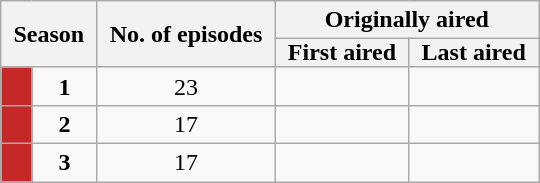<table class="wikitable" style="text-align: center;">
<tr>
<th style="padding: 0 8px;" colspan="2" rowspan="2">Season</th>
<th style="padding: 0 8px;" rowspan="2">No. of episodes</th>
<th colspan="2">Originally aired</th>
</tr>
<tr>
<th style="padding: 0 8px;">First aired</th>
<th style="padding: 0 8px;">Last aired</th>
</tr>
<tr>
<td style="background:#c62727"></td>
<td><strong>1</strong></td>
<td>23</td>
<td></td>
<td></td>
</tr>
<tr>
<td style="background:#c62727"></td>
<td><strong>2</strong></td>
<td>17</td>
<td></td>
<td></td>
</tr>
<tr>
<td style="background:#c62727"></td>
<td><strong>3</strong></td>
<td>17</td>
<td></td>
<td></td>
</tr>
</table>
